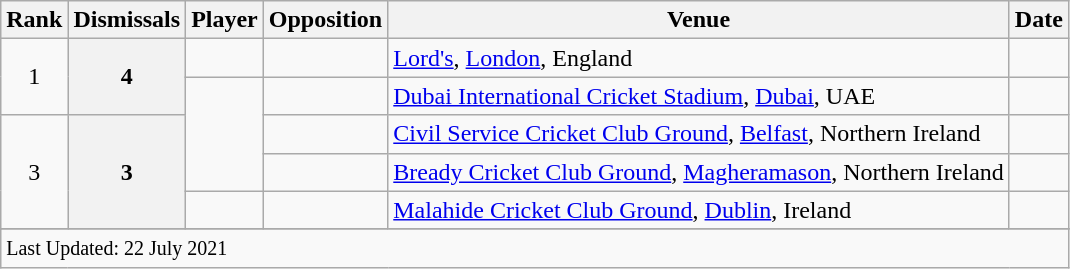<table class="wikitable plainrowheaders sortable">
<tr>
<th scope=col>Rank</th>
<th scope=col>Dismissals</th>
<th scope=col>Player</th>
<th scope=col>Opposition</th>
<th scope=col>Venue</th>
<th scope=col>Date</th>
</tr>
<tr>
<td align=center rowspan=2>1</td>
<th scope=row style=text-align:center; rowspan=2>4</th>
<td></td>
<td></td>
<td><a href='#'>Lord's</a>, <a href='#'>London</a>, England</td>
<td></td>
</tr>
<tr>
<td rowspan=3></td>
<td></td>
<td><a href='#'>Dubai International Cricket Stadium</a>, <a href='#'>Dubai</a>, UAE</td>
<td></td>
</tr>
<tr>
<td align=center rowspan=3>3</td>
<th scope=row style=text-align:center; rowspan=3>3</th>
<td></td>
<td><a href='#'>Civil Service Cricket Club Ground</a>, <a href='#'>Belfast</a>, Northern Ireland</td>
<td></td>
</tr>
<tr>
<td></td>
<td><a href='#'>Bready Cricket Club Ground</a>, <a href='#'>Magheramason</a>, Northern Ireland</td>
<td></td>
</tr>
<tr>
<td></td>
<td></td>
<td><a href='#'>Malahide Cricket Club Ground</a>, <a href='#'>Dublin</a>, Ireland</td>
<td></td>
</tr>
<tr>
</tr>
<tr class=sortbottom>
<td colspan=6><small>Last Updated: 22 July 2021</small></td>
</tr>
</table>
